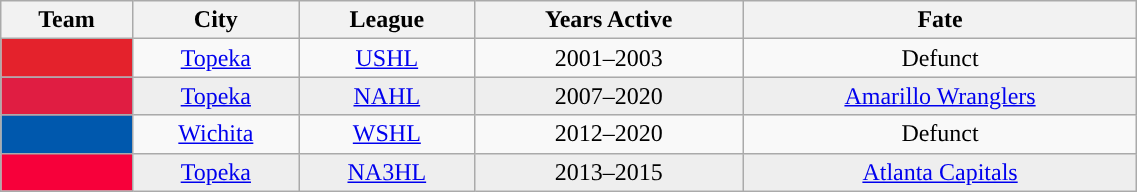<table class="wikitable sortable" width="60%">
<tr>
<th>Team</th>
<th>City</th>
<th>League</th>
<th>Years Active</th>
<th>Fate</th>
</tr>
<tr align=center>
<td style="color:white; background:#e4222c; "><strong><a href='#'></a></strong></td>
<td><a href='#'>Topeka</a></td>
<td><a href='#'>USHL</a></td>
<td>2001–2003</td>
<td>Defunct</td>
</tr>
<tr align=center bgcolor=eeeeee>
<td style="color:white; background:#e01d42; "><strong><a href='#'></a></strong></td>
<td><a href='#'>Topeka</a></td>
<td><a href='#'>NAHL</a></td>
<td>2007–2020</td>
<td><a href='#'>Amarillo Wranglers</a></td>
</tr>
<tr align=center>
<td style="color:white; background:#0058ad; "><strong><a href='#'></a></strong></td>
<td><a href='#'>Wichita</a></td>
<td><a href='#'>WSHL</a></td>
<td>2012–2020</td>
<td>Defunct</td>
</tr>
<tr align=center bgcolor=eeeeee>
<td style="color:white; background:#f7003a; "><strong><a href='#'></a></strong></td>
<td><a href='#'>Topeka</a></td>
<td><a href='#'>NA3HL</a></td>
<td>2013–2015</td>
<td><a href='#'>Atlanta Capitals</a></td>
</tr>
</table>
